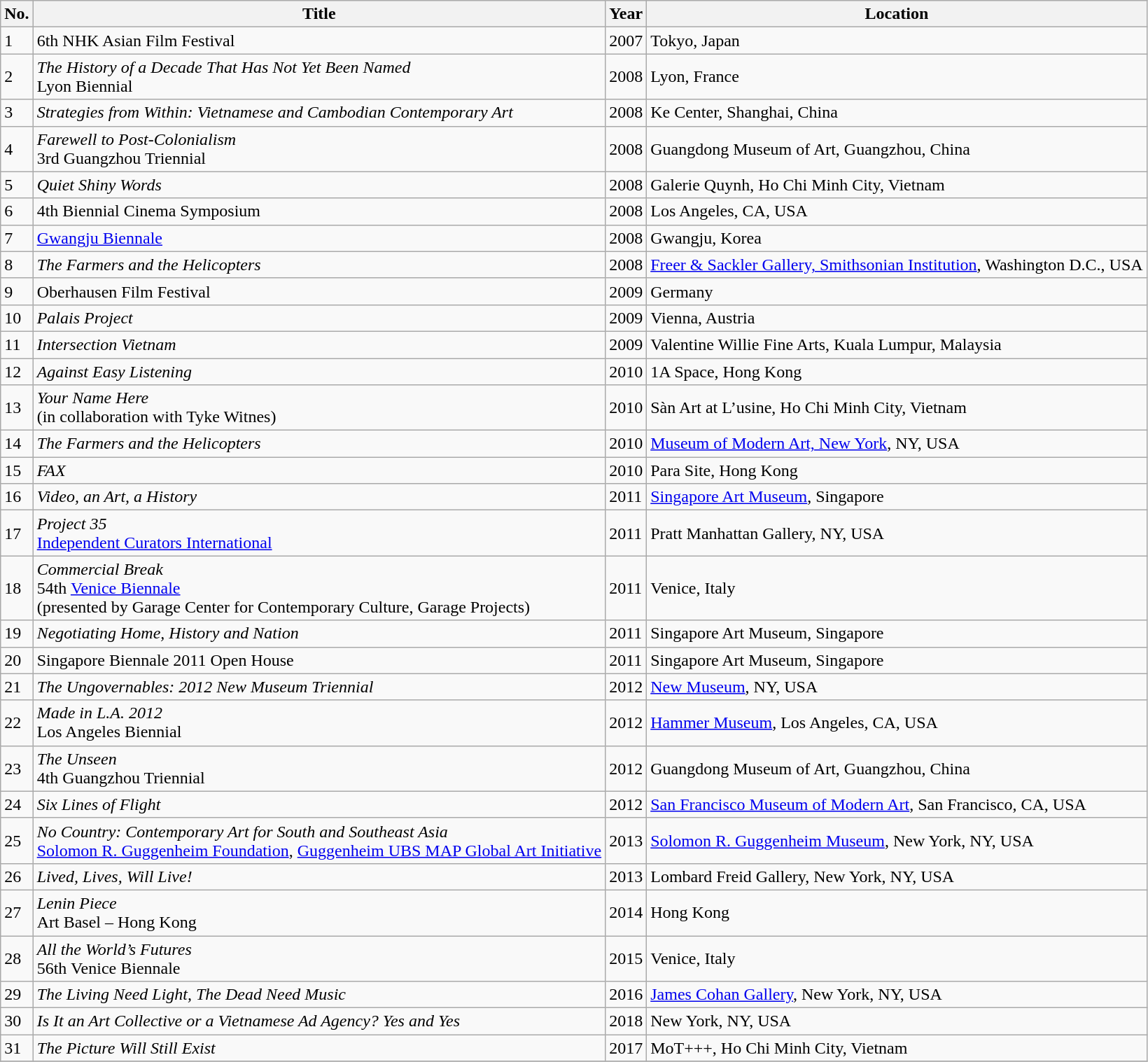<table class="wikitable sortable" border="1">
<tr>
<th>No.</th>
<th>Title</th>
<th>Year</th>
<th>Location</th>
</tr>
<tr>
<td>1</td>
<td>6th NHK Asian Film Festival</td>
<td>2007</td>
<td>Tokyo, Japan</td>
</tr>
<tr>
<td>2</td>
<td><em>The History of a Decade That Has Not Yet Been Named</em><br>Lyon Biennial</td>
<td>2008</td>
<td>Lyon, France</td>
</tr>
<tr>
<td>3</td>
<td><em>Strategies from Within: Vietnamese and Cambodian Contemporary Art</em></td>
<td>2008</td>
<td>Ke Center, Shanghai, China</td>
</tr>
<tr>
<td>4</td>
<td><em>Farewell to Post-Colonialism</em><br>3rd Guangzhou Triennial</td>
<td>2008</td>
<td>Guangdong Museum of Art, Guangzhou, China</td>
</tr>
<tr>
<td>5</td>
<td><em>Quiet Shiny Words</em></td>
<td>2008</td>
<td>Galerie Quynh, Ho Chi Minh City, Vietnam</td>
</tr>
<tr>
<td>6</td>
<td>4th Biennial Cinema Symposium</td>
<td>2008</td>
<td>Los Angeles, CA, USA</td>
</tr>
<tr>
<td>7</td>
<td><a href='#'>Gwangju Biennale</a></td>
<td>2008</td>
<td>Gwangju, Korea</td>
</tr>
<tr>
<td>8</td>
<td><em>The Farmers and the Helicopters</em></td>
<td>2008</td>
<td><a href='#'>Freer & Sackler Gallery, Smithsonian Institution</a>, Washington D.C., USA</td>
</tr>
<tr>
<td>9</td>
<td>Oberhausen Film Festival</td>
<td>2009</td>
<td>Germany</td>
</tr>
<tr>
<td>10</td>
<td><em>Palais Project</em></td>
<td>2009</td>
<td>Vienna, Austria</td>
</tr>
<tr>
<td>11</td>
<td><em>Intersection Vietnam</em></td>
<td>2009</td>
<td>Valentine Willie Fine Arts, Kuala Lumpur, Malaysia</td>
</tr>
<tr>
<td>12</td>
<td><em>Against Easy Listening</em></td>
<td>2010</td>
<td>1A Space, Hong Kong</td>
</tr>
<tr>
<td>13</td>
<td><em>Your Name Here</em><br>(in collaboration with Tyke Witnes)</td>
<td>2010</td>
<td>Sàn Art at L’usine, Ho Chi Minh City, Vietnam</td>
</tr>
<tr>
<td>14</td>
<td><em>The Farmers and the Helicopters</em></td>
<td>2010</td>
<td><a href='#'>Museum of Modern Art, New York</a>, NY, USA</td>
</tr>
<tr>
<td>15</td>
<td><em>FAX</em></td>
<td>2010</td>
<td>Para Site, Hong Kong</td>
</tr>
<tr>
<td>16</td>
<td><em>Video, an Art, a History</em></td>
<td>2011</td>
<td><a href='#'>Singapore Art Museum</a>, Singapore</td>
</tr>
<tr>
<td>17</td>
<td><em>Project 35</em><br><a href='#'>Independent Curators International</a></td>
<td>2011</td>
<td>Pratt Manhattan Gallery, NY, USA</td>
</tr>
<tr>
<td>18</td>
<td><em>Commercial Break</em><br>54th <a href='#'>Venice Biennale</a><br>(presented by Garage Center for Contemporary Culture, Garage Projects)</td>
<td>2011</td>
<td>Venice, Italy</td>
</tr>
<tr>
<td>19</td>
<td><em>Negotiating Home, History and Nation</em></td>
<td>2011</td>
<td>Singapore Art Museum, Singapore</td>
</tr>
<tr>
<td>20</td>
<td>Singapore Biennale 2011 Open House</td>
<td>2011</td>
<td>Singapore Art Museum, Singapore</td>
</tr>
<tr>
<td>21</td>
<td><em>The Ungovernables: 2012 New Museum Triennial</em></td>
<td>2012</td>
<td><a href='#'>New Museum</a>, NY, USA</td>
</tr>
<tr>
<td>22</td>
<td><em>Made in L.A. 2012</em><br>Los Angeles Biennial</td>
<td>2012</td>
<td><a href='#'>Hammer Museum</a>, Los Angeles, CA, USA</td>
</tr>
<tr>
<td>23</td>
<td><em>The Unseen</em><br>4th Guangzhou Triennial</td>
<td>2012</td>
<td>Guangdong Museum of Art, Guangzhou, China</td>
</tr>
<tr>
<td>24</td>
<td><em>Six Lines of Flight</em></td>
<td>2012</td>
<td><a href='#'>San Francisco Museum of Modern Art</a>, San Francisco, CA, USA</td>
</tr>
<tr>
<td>25</td>
<td><em>No Country: Contemporary Art for South and Southeast Asia</em><br><a href='#'>Solomon R. Guggenheim Foundation</a>, <a href='#'>Guggenheim UBS MAP Global Art Initiative</a></td>
<td>2013</td>
<td><a href='#'>Solomon R. Guggenheim Museum</a>, New York, NY, USA</td>
</tr>
<tr>
<td>26</td>
<td><em>Lived, Lives, Will Live!</em></td>
<td>2013</td>
<td>Lombard Freid Gallery, New York, NY, USA</td>
</tr>
<tr>
<td>27</td>
<td><em>Lenin Piece</em><br>Art Basel – Hong Kong</td>
<td>2014</td>
<td>Hong Kong</td>
</tr>
<tr>
<td>28</td>
<td><em>All the World’s Futures</em><br>56th Venice Biennale</td>
<td>2015</td>
<td>Venice, Italy</td>
</tr>
<tr>
<td>29</td>
<td><em>The Living Need Light, The Dead Need Music</em></td>
<td>2016</td>
<td><a href='#'>James Cohan Gallery</a>, New York, NY, USA</td>
</tr>
<tr>
<td>30</td>
<td><em>Is It an Art Collective or a Vietnamese Ad Agency? Yes and Yes</em></td>
<td>2018</td>
<td>New York, NY, USA</td>
</tr>
<tr>
<td>31</td>
<td><em>The Picture Will Still Exist</em></td>
<td>2017</td>
<td>MoT+++, Ho Chi Minh City, Vietnam</td>
</tr>
<tr>
</tr>
</table>
